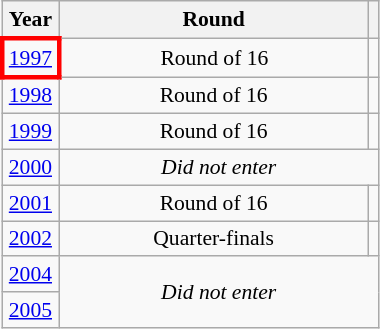<table class="wikitable" style="text-align: center; font-size:90%">
<tr>
<th>Year</th>
<th style="width:200px">Round</th>
<th></th>
</tr>
<tr>
<td style="border: 3px solid red"><a href='#'>1997</a></td>
<td>Round of 16</td>
<td></td>
</tr>
<tr>
<td><a href='#'>1998</a></td>
<td>Round of 16</td>
<td></td>
</tr>
<tr>
<td><a href='#'>1999</a></td>
<td>Round of 16</td>
<td></td>
</tr>
<tr>
<td><a href='#'>2000</a></td>
<td colspan="2"><em>Did not enter</em></td>
</tr>
<tr>
<td><a href='#'>2001</a></td>
<td>Round of 16</td>
<td></td>
</tr>
<tr>
<td><a href='#'>2002</a></td>
<td>Quarter-finals</td>
<td></td>
</tr>
<tr>
<td><a href='#'>2004</a></td>
<td colspan="2" rowspan="2"><em>Did not enter</em></td>
</tr>
<tr>
<td><a href='#'>2005</a></td>
</tr>
</table>
